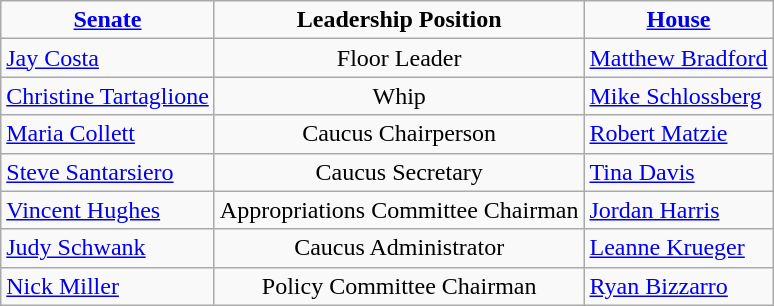<table class="wikitable">
<tr>
<td align="center"><strong><a href='#'>Senate</a></strong></td>
<td align="center"><strong>Leadership Position</strong></td>
<td align="center"><strong><a href='#'>House</a></strong></td>
</tr>
<tr>
<td><a href='#'>Jay Costa</a></td>
<td style="text-align:center;">Floor Leader</td>
<td><a href='#'>Matthew Bradford</a></td>
</tr>
<tr>
<td><a href='#'>Christine Tartaglione</a></td>
<td style="text-align:center;">Whip</td>
<td><a href='#'>Mike Schlossberg</a></td>
</tr>
<tr>
<td><a href='#'>Maria Collett</a></td>
<td style="text-align:center;">Caucus Chairperson</td>
<td><a href='#'>Robert Matzie</a></td>
</tr>
<tr>
<td><a href='#'>Steve Santarsiero</a></td>
<td style="text-align:center;">Caucus Secretary</td>
<td><a href='#'>Tina Davis</a></td>
</tr>
<tr>
<td><a href='#'>Vincent Hughes</a></td>
<td style="text-align:center;">Appropriations Committee Chairman</td>
<td><a href='#'>Jordan Harris</a></td>
</tr>
<tr>
<td><a href='#'>Judy Schwank</a></td>
<td style="text-align:center;">Caucus Administrator</td>
<td><a href='#'>Leanne Krueger</a></td>
</tr>
<tr>
<td><a href='#'>Nick Miller</a></td>
<td style="text-align:center;">Policy Committee Chairman</td>
<td><a href='#'>Ryan Bizzarro</a></td>
</tr>
</table>
